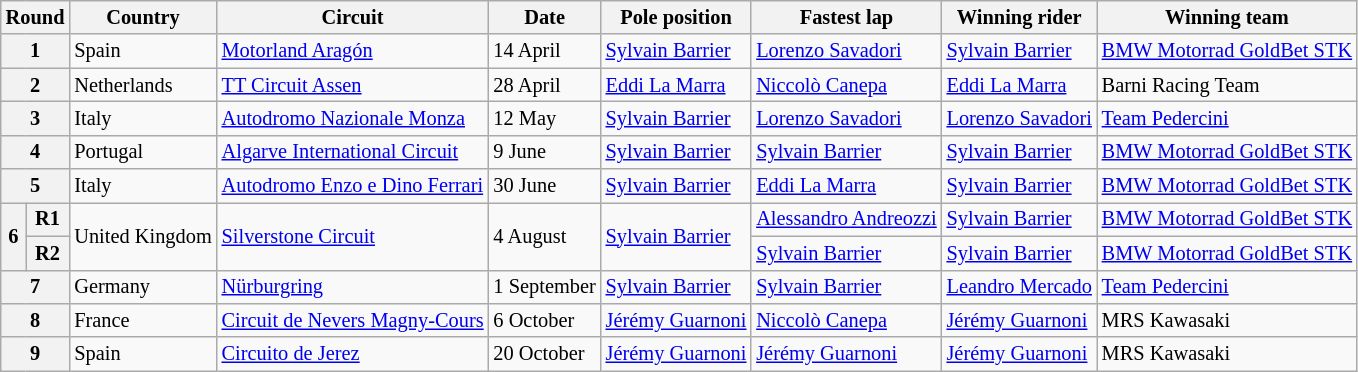<table class="wikitable" style="font-size: 85%">
<tr>
<th colspan=2>Round</th>
<th>Country</th>
<th>Circuit</th>
<th>Date</th>
<th>Pole position</th>
<th>Fastest lap</th>
<th>Winning rider</th>
<th>Winning team</th>
</tr>
<tr>
<th colspan=2>1</th>
<td> Spain</td>
<td><a href='#'>Motorland Aragón</a></td>
<td>14 April</td>
<td> <a href='#'>Sylvain Barrier</a></td>
<td> <a href='#'>Lorenzo Savadori</a></td>
<td> <a href='#'>Sylvain Barrier</a></td>
<td><a href='#'>BMW Motorrad GoldBet STK</a></td>
</tr>
<tr>
<th colspan=2>2</th>
<td> Netherlands</td>
<td><a href='#'>TT Circuit Assen</a></td>
<td>28 April</td>
<td> <a href='#'>Eddi La Marra</a></td>
<td> <a href='#'>Niccolò Canepa</a></td>
<td> <a href='#'>Eddi La Marra</a></td>
<td>Barni Racing Team</td>
</tr>
<tr>
<th colspan=2>3</th>
<td> Italy</td>
<td><a href='#'>Autodromo Nazionale Monza</a></td>
<td>12 May</td>
<td> <a href='#'>Sylvain Barrier</a></td>
<td> <a href='#'>Lorenzo Savadori</a></td>
<td> <a href='#'>Lorenzo Savadori</a></td>
<td><a href='#'>Team Pedercini</a></td>
</tr>
<tr>
<th colspan=2>4</th>
<td> Portugal</td>
<td><a href='#'>Algarve International Circuit</a></td>
<td>9 June</td>
<td> <a href='#'>Sylvain Barrier</a></td>
<td> <a href='#'>Sylvain Barrier</a></td>
<td> <a href='#'>Sylvain Barrier</a></td>
<td><a href='#'>BMW Motorrad GoldBet STK</a></td>
</tr>
<tr>
<th colspan=2>5</th>
<td> Italy</td>
<td><a href='#'>Autodromo Enzo e Dino Ferrari</a></td>
<td>30 June</td>
<td> <a href='#'>Sylvain Barrier</a></td>
<td> <a href='#'>Eddi La Marra</a></td>
<td> <a href='#'>Sylvain Barrier</a></td>
<td><a href='#'>BMW Motorrad GoldBet STK</a></td>
</tr>
<tr>
<th rowspan=2>6</th>
<th>R1</th>
<td rowspan=2> United Kingdom</td>
<td rowspan=2><a href='#'>Silverstone Circuit</a></td>
<td rowspan=2>4 August</td>
<td rowspan=2> <a href='#'>Sylvain Barrier</a></td>
<td> <a href='#'>Alessandro Andreozzi</a></td>
<td> <a href='#'>Sylvain Barrier</a></td>
<td><a href='#'>BMW Motorrad GoldBet STK</a></td>
</tr>
<tr>
<th>R2</th>
<td> <a href='#'>Sylvain Barrier</a></td>
<td> <a href='#'>Sylvain Barrier</a></td>
<td><a href='#'>BMW Motorrad GoldBet STK</a></td>
</tr>
<tr>
<th colspan=2>7</th>
<td> Germany</td>
<td><a href='#'>Nürburgring</a></td>
<td>1 September</td>
<td> <a href='#'>Sylvain Barrier</a></td>
<td> <a href='#'>Sylvain Barrier</a></td>
<td> <a href='#'>Leandro Mercado</a></td>
<td><a href='#'>Team Pedercini</a></td>
</tr>
<tr>
<th colspan=2>8</th>
<td> France</td>
<td><a href='#'>Circuit de Nevers Magny-Cours</a></td>
<td>6 October</td>
<td> <a href='#'>Jérémy Guarnoni</a></td>
<td> <a href='#'>Niccolò Canepa</a></td>
<td> <a href='#'>Jérémy Guarnoni</a></td>
<td>MRS Kawasaki</td>
</tr>
<tr>
<th colspan=2>9</th>
<td> Spain</td>
<td><a href='#'>Circuito de Jerez</a></td>
<td>20 October</td>
<td> <a href='#'>Jérémy Guarnoni</a></td>
<td> <a href='#'>Jérémy Guarnoni</a></td>
<td> <a href='#'>Jérémy Guarnoni</a></td>
<td>MRS Kawasaki</td>
</tr>
</table>
